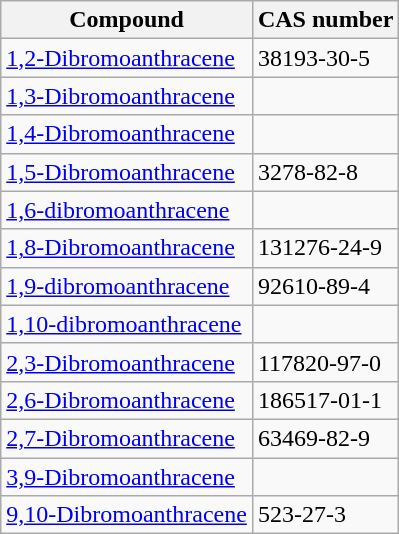<table class=wikitable>
<tr>
<th>Compound</th>
<th>CAS number</th>
</tr>
<tr>
<td><a href='#'>1,2-Dibromoanthracene</a></td>
<td>38193-30-5</td>
</tr>
<tr>
<td><a href='#'>1,3-Dibromoanthracene</a></td>
<td></td>
</tr>
<tr>
<td><a href='#'>1,4-Dibromoanthracene</a></td>
<td></td>
</tr>
<tr>
<td><a href='#'>1,5-Dibromoanthracene</a></td>
<td>3278-82-8</td>
</tr>
<tr>
<td><a href='#'>1,6-dibromoanthracene</a></td>
<td></td>
</tr>
<tr>
<td><a href='#'>1,8-Dibromoanthracene</a></td>
<td>131276-24-9</td>
</tr>
<tr>
<td><a href='#'>1,9-dibromoanthracene</a></td>
<td>92610-89-4</td>
</tr>
<tr>
<td><a href='#'>1,10-dibromoanthracene</a></td>
<td></td>
</tr>
<tr>
<td><a href='#'>2,3-Dibromoanthracene</a></td>
<td>117820-97-0</td>
</tr>
<tr>
<td><a href='#'>2,6-Dibromoanthracene</a></td>
<td>186517-01-1</td>
</tr>
<tr>
<td><a href='#'>2,7-Dibromoanthracene</a></td>
<td>63469-82-9</td>
</tr>
<tr>
<td><a href='#'>3,9-Dibromoanthracene</a></td>
<td></td>
</tr>
<tr>
<td><a href='#'>9,10-Dibromoanthracene</a></td>
<td>523-27-3</td>
</tr>
</table>
